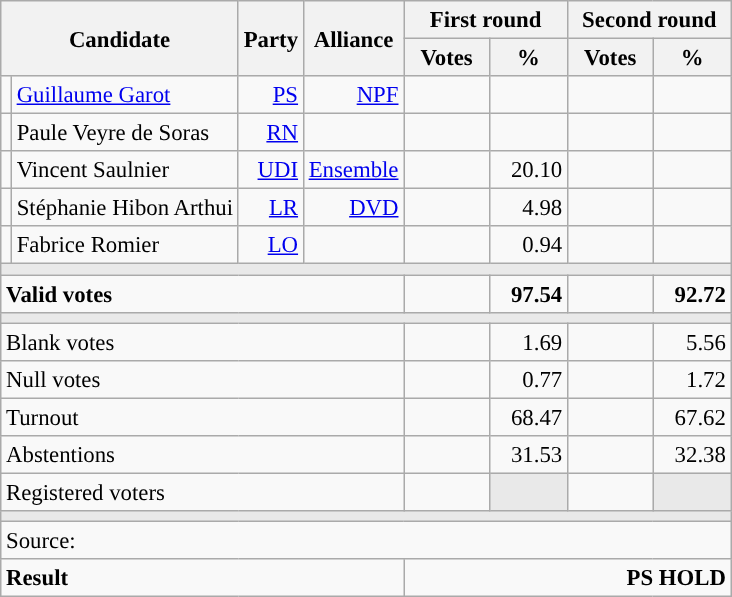<table class="wikitable" style="text-align:right;font-size:95%;">
<tr>
<th colspan="2" rowspan="2">Candidate</th>
<th colspan="1" rowspan="2">Party</th>
<th colspan="1" rowspan="2">Alliance</th>
<th colspan="2">First round</th>
<th colspan="2">Second round</th>
</tr>
<tr>
<th style="width:50px;">Votes</th>
<th style="width:45px;">%</th>
<th style="width:50px;">Votes</th>
<th style="width:45px;">%</th>
</tr>
<tr>
<td style="color:inherit;background:"></td>
<td style="text-align:left;"><a href='#'>Guillaume Garot</a></td>
<td><a href='#'>PS</a></td>
<td><a href='#'>NPF</a></td>
<td><strong></strong></td>
<td><strong></strong></td>
<td><strong></strong></td>
<td><strong></strong></td>
</tr>
<tr>
<td style="color:inherit;background:"></td>
<td style="text-align:left;">Paule Veyre de Soras</td>
<td><a href='#'>RN</a></td>
<td></td>
<td></td>
<td></td>
<td></td>
<td></td>
</tr>
<tr>
<td style="color:inherit;background:"></td>
<td style="text-align:left;">Vincent Saulnier</td>
<td><a href='#'>UDI</a></td>
<td><a href='#'>Ensemble</a></td>
<td></td>
<td>20.10</td>
<td></td>
<td></td>
</tr>
<tr>
<td style="color:inherit;background:"></td>
<td style="text-align:left;">Stéphanie Hibon Arthui</td>
<td><a href='#'>LR</a></td>
<td><a href='#'>DVD</a></td>
<td></td>
<td>4.98</td>
<td></td>
<td></td>
</tr>
<tr>
<td style="color:inherit;background:"></td>
<td style="text-align:left;">Fabrice Romier</td>
<td><a href='#'>LO</a></td>
<td></td>
<td></td>
<td>0.94</td>
<td></td>
<td></td>
</tr>
<tr>
<td colspan="8" style="background:#E9E9E9;"></td>
</tr>
<tr style="font-weight:bold;">
<td colspan="4" style="text-align:left;">Valid votes</td>
<td></td>
<td>97.54</td>
<td></td>
<td>92.72</td>
</tr>
<tr>
<td colspan="8" style="background:#E9E9E9;"></td>
</tr>
<tr>
<td colspan="4" style="text-align:left;">Blank votes</td>
<td></td>
<td>1.69</td>
<td></td>
<td>5.56</td>
</tr>
<tr>
<td colspan="4" style="text-align:left;">Null votes</td>
<td></td>
<td>0.77</td>
<td></td>
<td>1.72</td>
</tr>
<tr>
<td colspan="4" style="text-align:left;">Turnout</td>
<td></td>
<td>68.47</td>
<td></td>
<td>67.62</td>
</tr>
<tr>
<td colspan="4" style="text-align:left;">Abstentions</td>
<td></td>
<td>31.53</td>
<td></td>
<td>32.38</td>
</tr>
<tr>
<td colspan="4" style="text-align:left;">Registered voters</td>
<td></td>
<td style="background:#E9E9E9;"></td>
<td></td>
<td style="background:#E9E9E9;"></td>
</tr>
<tr>
<td colspan="8" style="background:#E9E9E9;"></td>
</tr>
<tr>
<td colspan="8" style="text-align:left;">Source: </td>
</tr>
<tr style="font-weight:bold">
<td colspan="4" style="text-align:left;">Result</td>
<td colspan="4" style="background-color:">PS HOLD</td>
</tr>
</table>
